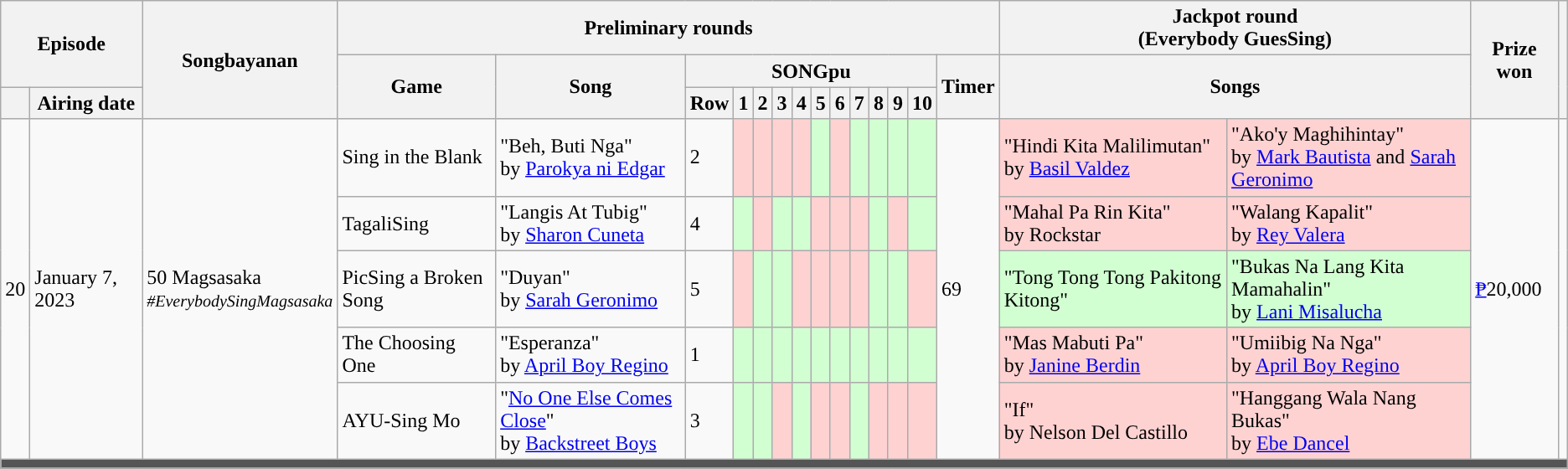<table class="wikitable plainrowheaders mw-collapsible ">
<tr>
<th colspan="2" rowspan="2">Episode</th>
<th rowspan="3">Songbayanan</th>
<th colspan="14">Preliminary rounds</th>
<th colspan="2">Jackpot round<br>(Everybody GuesSing)</th>
<th rowspan="3">Prize won</th>
<th rowspan="3"></th>
</tr>
<tr>
<th rowspan="2">Game</th>
<th rowspan="2">Song</th>
<th colspan="11">SONGpu</th>
<th rowspan="2">Timer</th>
<th colspan="2" rowspan="2">Songs</th>
</tr>
<tr>
<th></th>
<th>Airing date</th>
<th>Row</th>
<th>1</th>
<th>2</th>
<th>3</th>
<th>4</th>
<th>5</th>
<th>6</th>
<th>7</th>
<th>8</th>
<th>9</th>
<th>10</th>
</tr>
<tr>
<td rowspan="5">20</td>
<td rowspan="5">January 7, 2023</td>
<td rowspan="5">50 Magsasaka<br><small><em>#EverybodySingMagsasaka</em></small></td>
<td>Sing in the Blank</td>
<td>"Beh, Buti Nga"<br>by <a href='#'>Parokya ni Edgar</a></td>
<td>2</td>
<td style="background:#FFD2D2"></td>
<td style="background:#FFD2D2"></td>
<td style="background:#FFD2D2"></td>
<td style="background:#FFD2D2"></td>
<td style="background:#D2FFD2"></td>
<td style="background:#FFD2D2"></td>
<td style="background:#D2FFD2"></td>
<td style="background:#D2FFD2"></td>
<td style="background:#D2FFD2"></td>
<td style="background:#D2FFD2"></td>
<td rowspan="5">69 </td>
<td style="background:#FFD2D2">"Hindi Kita Malilimutan"<br>by <a href='#'>Basil Valdez</a></td>
<td style="background:#FFD2D2">"Ako'y Maghihintay"<br>by <a href='#'>Mark Bautista</a> and <a href='#'>Sarah Geronimo</a></td>
<td rowspan="5"><a href='#'>₱</a>20,000</td>
<td rowspan="5"></td>
</tr>
<tr>
<td>TagaliSing</td>
<td>"Langis At Tubig"<br>by <a href='#'>Sharon Cuneta</a></td>
<td>4</td>
<td style="background:#D2FFD2"></td>
<td style="background:#FFD2D2"></td>
<td style="background:#D2FFD2"></td>
<td style="background:#D2FFD2"></td>
<td style="background:#FFD2D2"></td>
<td style="background:#FFD2D2"></td>
<td style="background:#FFD2D2"></td>
<td style="background:#D2FFD2"></td>
<td style="background:#FFD2D2"></td>
<td style="background:#D2FFD2"></td>
<td style="background:#FFD2D2">"Mahal Pa Rin Kita"<br>by Rockstar</td>
<td style="background:#FFD2D2">"Walang Kapalit"<br>by <a href='#'>Rey Valera</a></td>
</tr>
<tr>
<td>PicSing a Broken Song</td>
<td>"Duyan"<br>by <a href='#'>Sarah Geronimo</a></td>
<td>5</td>
<td style="background:#FFD2D2"></td>
<td style="background:#D2FFD2"></td>
<td style="background:#D2FFD2"></td>
<td style="background:#FFD2D2"></td>
<td style="background:#FFD2D2"></td>
<td style="background:#FFD2D2"></td>
<td style="background:#FFD2D2"></td>
<td style="background:#D2FFD2"></td>
<td style="background:#D2FFD2"></td>
<td style="background:#FFD2D2"></td>
<td style="background:#D2FFD2">"Tong Tong Tong Pakitong Kitong"</td>
<td style="background:#D2FFD2">"Bukas Na Lang Kita Mamahalin"<br>by <a href='#'>Lani Misalucha</a></td>
</tr>
<tr>
<td>The Choosing One</td>
<td>"Esperanza"<br>by <a href='#'>April Boy Regino</a></td>
<td>1</td>
<td style="background:#D2FFD2"></td>
<td style="background:#D2FFD2"></td>
<td style="background:#D2FFD2"></td>
<td style="background:#D2FFD2"></td>
<td style="background:#D2FFD2"></td>
<td style="background:#D2FFD2"></td>
<td style="background:#D2FFD2"></td>
<td style="background:#D2FFD2"></td>
<td style="background:#D2FFD2"></td>
<td style="background:#D2FFD2"></td>
<td style="background:#FFD2D2">"Mas Mabuti Pa"<br>by <a href='#'>Janine Berdin</a></td>
<td style="background:#FFD2D2">"Umiibig Na Nga"<br>by <a href='#'>April Boy Regino</a></td>
</tr>
<tr>
<td>AYU-Sing Mo</td>
<td>"<a href='#'>No One Else Comes Close</a>"<br>by <a href='#'>Backstreet Boys</a></td>
<td>3</td>
<td style="background:#D2FFD2"></td>
<td style="background:#D2FFD2"></td>
<td style="background:#FFD2D2"></td>
<td style="background:#D2FFD2"></td>
<td style="background:#FFD2D2"></td>
<td style="background:#FFD2D2"></td>
<td style="background:#D2FFD2"></td>
<td style="background:#FFD2D2"></td>
<td style="background:#FFD2D2"></td>
<td style="background:#FFD2D2"></td>
<td style="background:#FFD2D2">"If"<br>by Nelson Del Castillo</td>
<td style="background:#FFD2D2">"Hanggang Wala Nang Bukas"<br>by <a href='#'>Ebe Dancel</a></td>
</tr>
<tr>
<th colspan="21" style="background:#555;"></th>
</tr>
<tr>
</tr>
</table>
